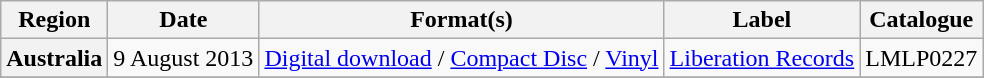<table class="wikitable plainrowheaders">
<tr>
<th scope="col">Region</th>
<th scope="col">Date</th>
<th scope="col">Format(s)</th>
<th scope="col">Label</th>
<th scope="col">Catalogue</th>
</tr>
<tr>
<th scope="row">Australia<br></th>
<td>9 August 2013</td>
<td><a href='#'>Digital download</a> / <a href='#'>Compact Disc</a> / <a href='#'>Vinyl</a></td>
<td><a href='#'>Liberation Records</a></td>
<td>LMLP0227</td>
</tr>
<tr>
</tr>
</table>
